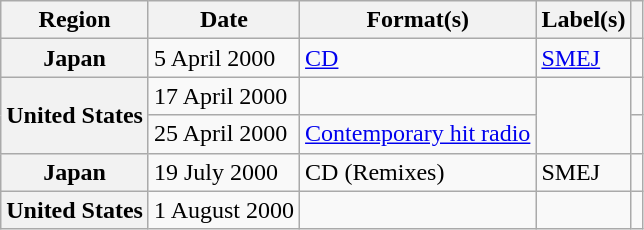<table class="wikitable sortable plainrowheaders">
<tr>
<th scope="col">Region</th>
<th scope="col">Date</th>
<th scope="col">Format(s)</th>
<th scope="col">Label(s)</th>
<th scope="col" class="unsortable"></th>
</tr>
<tr>
<th scope="row">Japan</th>
<td>5 April 2000</td>
<td><a href='#'>CD</a></td>
<td><a href='#'>SMEJ</a></td>
<td align="center"></td>
</tr>
<tr>
<th scope="row" rowspan="2">United States</th>
<td>17 April 2000</td>
<td></td>
<td rowspan="2"></td>
<td align="center"></td>
</tr>
<tr>
<td>25 April 2000</td>
<td><a href='#'>Contemporary hit radio</a></td>
<td align="center"></td>
</tr>
<tr>
<th scope="row">Japan</th>
<td>19 July 2000</td>
<td>CD (Remixes)</td>
<td>SMEJ</td>
<td align="center"></td>
</tr>
<tr>
<th scope="row">United States</th>
<td>1 August 2000</td>
<td></td>
<td></td>
<td align="center"></td>
</tr>
</table>
